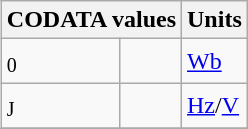<table class="wikitable" style="float: right;">
<tr>
<th colspan=2>CODATA values</th>
<th>Units</th>
</tr>
<tr>
<td><sub>0</sub></td>
<td></td>
<td><a href='#'>Wb</a></td>
</tr>
<tr>
<td><sub>J</sub></td>
<td></td>
<td><a href='#'>Hz</a>/<a href='#'>V</a></td>
</tr>
<tr>
</tr>
</table>
